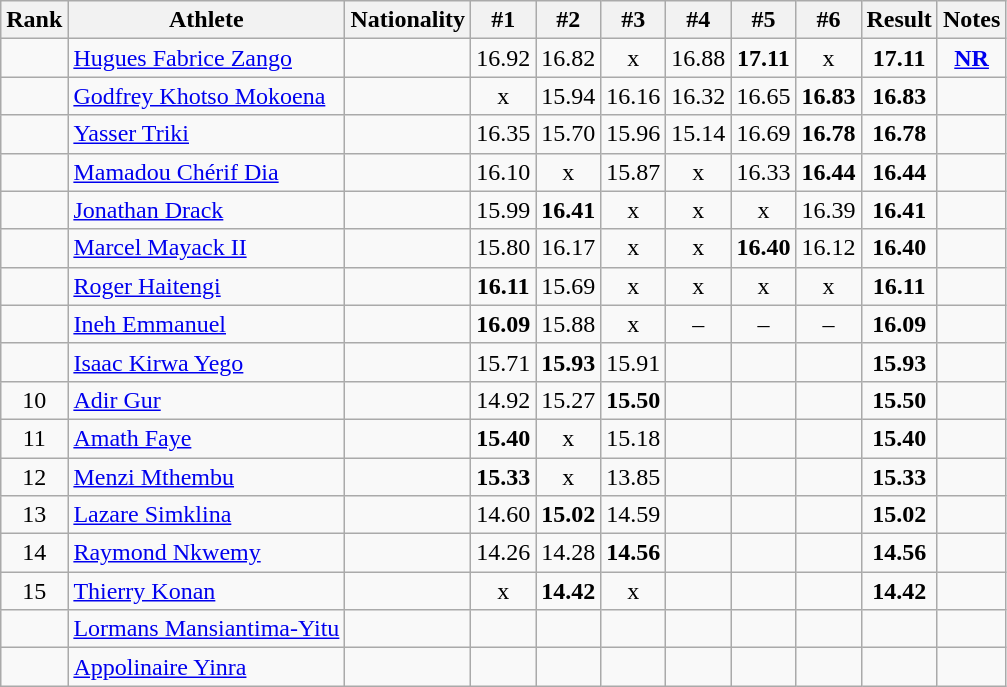<table class="wikitable sortable" style="text-align:center">
<tr>
<th>Rank</th>
<th>Athlete</th>
<th>Nationality</th>
<th>#1</th>
<th>#2</th>
<th>#3</th>
<th>#4</th>
<th>#5</th>
<th>#6</th>
<th>Result</th>
<th>Notes</th>
</tr>
<tr>
<td></td>
<td align="left"><a href='#'>Hugues Fabrice Zango</a></td>
<td align=left></td>
<td>16.92</td>
<td>16.82</td>
<td>x</td>
<td>16.88</td>
<td><strong>17.11</strong></td>
<td>x</td>
<td><strong>17.11</strong></td>
<td><strong><a href='#'>NR</a></strong></td>
</tr>
<tr>
<td></td>
<td align="left"><a href='#'>Godfrey Khotso Mokoena</a></td>
<td align=left></td>
<td>x</td>
<td>15.94</td>
<td>16.16</td>
<td>16.32</td>
<td>16.65</td>
<td><strong>16.83</strong></td>
<td><strong>16.83</strong></td>
<td></td>
</tr>
<tr>
<td></td>
<td align="left"><a href='#'>Yasser Triki</a></td>
<td align=left></td>
<td>16.35</td>
<td>15.70</td>
<td>15.96</td>
<td>15.14</td>
<td>16.69</td>
<td><strong>16.78</strong></td>
<td><strong>16.78</strong></td>
<td></td>
</tr>
<tr>
<td></td>
<td align="left"><a href='#'>Mamadou Chérif Dia</a></td>
<td align=left></td>
<td>16.10</td>
<td>x</td>
<td>15.87</td>
<td>x</td>
<td>16.33</td>
<td><strong>16.44</strong></td>
<td><strong>16.44</strong></td>
<td></td>
</tr>
<tr>
<td></td>
<td align="left"><a href='#'>Jonathan Drack</a></td>
<td align=left></td>
<td>15.99</td>
<td><strong>16.41</strong></td>
<td>x</td>
<td>x</td>
<td>x</td>
<td>16.39</td>
<td><strong>16.41</strong></td>
<td></td>
</tr>
<tr>
<td></td>
<td align="left"><a href='#'>Marcel Mayack II</a></td>
<td align=left></td>
<td>15.80</td>
<td>16.17</td>
<td>x</td>
<td>x</td>
<td><strong>16.40</strong></td>
<td>16.12</td>
<td><strong>16.40</strong></td>
<td></td>
</tr>
<tr>
<td></td>
<td align="left"><a href='#'>Roger Haitengi</a></td>
<td align=left></td>
<td><strong>16.11</strong></td>
<td>15.69</td>
<td>x</td>
<td>x</td>
<td>x</td>
<td>x</td>
<td><strong>16.11</strong></td>
<td></td>
</tr>
<tr>
<td></td>
<td align="left"><a href='#'>Ineh Emmanuel</a></td>
<td align=left></td>
<td><strong>16.09</strong></td>
<td>15.88</td>
<td>x</td>
<td>–</td>
<td>–</td>
<td>–</td>
<td><strong>16.09</strong></td>
<td></td>
</tr>
<tr>
<td></td>
<td align="left"><a href='#'>Isaac Kirwa Yego</a></td>
<td align=left></td>
<td>15.71</td>
<td><strong>15.93</strong></td>
<td>15.91</td>
<td></td>
<td></td>
<td></td>
<td><strong>15.93</strong></td>
<td></td>
</tr>
<tr>
<td>10</td>
<td align="left"><a href='#'>Adir Gur</a></td>
<td align=left></td>
<td>14.92</td>
<td>15.27</td>
<td><strong>15.50</strong></td>
<td></td>
<td></td>
<td></td>
<td><strong>15.50</strong></td>
<td></td>
</tr>
<tr>
<td>11</td>
<td align="left"><a href='#'>Amath Faye</a></td>
<td align=left></td>
<td><strong>15.40</strong></td>
<td>x</td>
<td>15.18</td>
<td></td>
<td></td>
<td></td>
<td><strong>15.40</strong></td>
<td></td>
</tr>
<tr>
<td>12</td>
<td align="left"><a href='#'>Menzi Mthembu</a></td>
<td align=left></td>
<td><strong>15.33</strong></td>
<td>x</td>
<td>13.85</td>
<td></td>
<td></td>
<td></td>
<td><strong>15.33</strong></td>
<td></td>
</tr>
<tr>
<td>13</td>
<td align="left"><a href='#'>Lazare Simklina</a></td>
<td align=left></td>
<td>14.60</td>
<td><strong>15.02</strong></td>
<td>14.59</td>
<td></td>
<td></td>
<td></td>
<td><strong>15.02</strong></td>
<td></td>
</tr>
<tr>
<td>14</td>
<td align="left"><a href='#'>Raymond Nkwemy</a></td>
<td align=left></td>
<td>14.26</td>
<td>14.28</td>
<td><strong>14.56</strong></td>
<td></td>
<td></td>
<td></td>
<td><strong>14.56</strong></td>
<td></td>
</tr>
<tr>
<td>15</td>
<td align="left"><a href='#'>Thierry Konan</a></td>
<td align=left></td>
<td>x</td>
<td><strong>14.42</strong></td>
<td>x</td>
<td></td>
<td></td>
<td></td>
<td><strong>14.42</strong></td>
<td></td>
</tr>
<tr>
<td></td>
<td align="left"><a href='#'>Lormans Mansiantima-Yitu</a></td>
<td align=left></td>
<td></td>
<td></td>
<td></td>
<td></td>
<td></td>
<td></td>
<td><strong></strong></td>
<td></td>
</tr>
<tr>
<td></td>
<td align="left"><a href='#'>Appolinaire Yinra</a></td>
<td align=left></td>
<td></td>
<td></td>
<td></td>
<td></td>
<td></td>
<td></td>
<td><strong></strong></td>
<td></td>
</tr>
</table>
